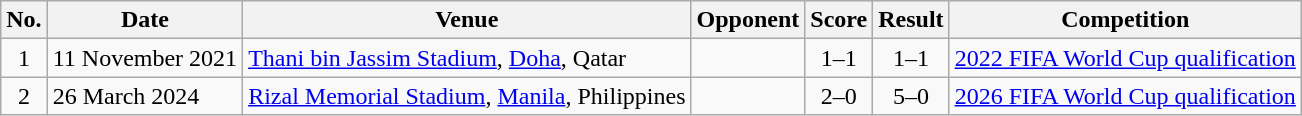<table class="wikitable sortable">
<tr>
<th scope="col">No.</th>
<th scope="col">Date</th>
<th scope="col">Venue</th>
<th scope="col">Opponent</th>
<th scope="col">Score</th>
<th scope="col">Result</th>
<th scope="col">Competition</th>
</tr>
<tr>
<td align="center">1</td>
<td>11 November 2021</td>
<td><a href='#'>Thani bin Jassim Stadium</a>, <a href='#'>Doha</a>, Qatar</td>
<td></td>
<td align="center">1–1</td>
<td align="center">1–1</td>
<td><a href='#'>2022 FIFA World Cup qualification</a></td>
</tr>
<tr>
<td align="center">2</td>
<td>26 March 2024</td>
<td><a href='#'>Rizal Memorial Stadium</a>, <a href='#'>Manila</a>, Philippines</td>
<td></td>
<td align="center">2–0</td>
<td align="center">5–0</td>
<td><a href='#'>2026 FIFA World Cup qualification</a></td>
</tr>
</table>
